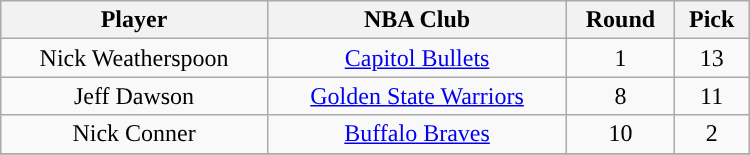<table class="wikitable" width="500">
<tr>
<th>Player</th>
<th>NBA Club</th>
<th>Round</th>
<th>Pick</th>
</tr>
<tr align="center" bgcolor="">
<td>Nick Weatherspoon</td>
<td><a href='#'>Capitol Bullets</a></td>
<td>1</td>
<td>13</td>
</tr>
<tr align="center" bgcolor="">
<td>Jeff Dawson</td>
<td><a href='#'>Golden State Warriors</a></td>
<td>8</td>
<td>11</td>
</tr>
<tr align="center" bgcolor="">
<td>Nick Conner</td>
<td><a href='#'>Buffalo Braves</a></td>
<td>10</td>
<td>2</td>
</tr>
<tr align="center" bgcolor="">
</tr>
</table>
